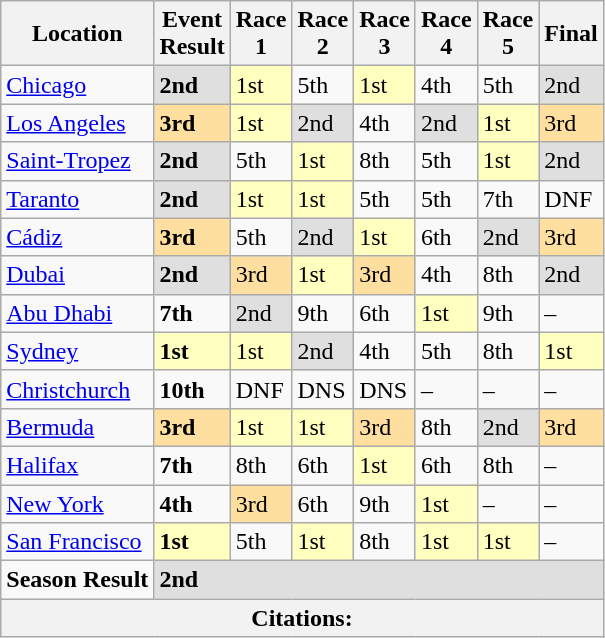<table class="wikitable">
<tr>
<th>Location</th>
<th>Event<br>Result</th>
<th>Race<br>1</th>
<th>Race<br>2</th>
<th>Race<br>3</th>
<th>Race<br>4</th>
<th>Race<br>5</th>
<th>Final</th>
</tr>
<tr>
<td> <a href='#'>Chicago</a></td>
<td style="background:#DFDFDF;"><strong>2nd</strong></td>
<td style="background:#FFFFBF;">1st</td>
<td>5th</td>
<td style="background:#FFFFBF;">1st</td>
<td>4th</td>
<td>5th</td>
<td style="background:#DFDFDF;">2nd</td>
</tr>
<tr>
<td> <a href='#'>Los Angeles</a></td>
<td style="background:#FFDF9F;"><strong>3rd</strong></td>
<td style="background:#FFFFBF;">1st</td>
<td style="background:#DFDFDF;">2nd</td>
<td>4th</td>
<td style="background:#DFDFDF;">2nd</td>
<td style="background:#FFFFBF;">1st</td>
<td style="background:#FFDF9F;">3rd</td>
</tr>
<tr>
<td> <a href='#'>Saint-Tropez</a></td>
<td style="background:#DFDFDF;"><strong>2nd</strong></td>
<td>5th</td>
<td style="background:#FFFFBF;">1st</td>
<td>8th</td>
<td>5th</td>
<td style="background:#FFFFBF;">1st</td>
<td style="background:#DFDFDF;">2nd</td>
</tr>
<tr>
<td> <a href='#'>Taranto</a></td>
<td style="background:#DFDFDF;"><strong>2nd</strong></td>
<td style="background:#FFFFBF;">1st</td>
<td style="background:#FFFFBF;">1st</td>
<td>5th</td>
<td>5th</td>
<td>7th</td>
<td>DNF</td>
</tr>
<tr>
<td> <a href='#'>Cádiz</a></td>
<td style="background:#FFDF9F;"><strong>3rd</strong></td>
<td>5th</td>
<td style="background:#DFDFDF;">2nd</td>
<td style="background:#FFFFBF;">1st</td>
<td>6th</td>
<td style="background:#DFDFDF;">2nd</td>
<td style="background:#FFDF9F;">3rd</td>
</tr>
<tr>
<td> <a href='#'>Dubai</a></td>
<td style="background:#DFDFDF;"><strong>2nd</strong></td>
<td style="background:#FFDF9F;">3rd</td>
<td style="background:#FFFFBF;">1st</td>
<td style="background:#FFDF9F;">3rd</td>
<td>4th</td>
<td>8th</td>
<td style="background:#DFDFDF;">2nd</td>
</tr>
<tr>
<td> <a href='#'>Abu Dhabi</a></td>
<td><strong>7th</strong></td>
<td style="background:#DFDFDF;">2nd</td>
<td>9th</td>
<td>6th</td>
<td style="background:#FFFFBF;">1st</td>
<td>9th</td>
<td>–</td>
</tr>
<tr>
<td> <a href='#'>Sydney</a></td>
<td style="background:#FFFFBF;"><strong>1st</strong></td>
<td style="background:#FFFFBF;">1st</td>
<td style="background:#DFDFDF;">2nd</td>
<td>4th</td>
<td>5th</td>
<td>8th</td>
<td style="background:#FFFFBF;">1st</td>
</tr>
<tr>
<td> <a href='#'>Christchurch</a></td>
<td><strong>10th</strong></td>
<td>DNF</td>
<td>DNS</td>
<td>DNS</td>
<td>–</td>
<td>–</td>
<td>–</td>
</tr>
<tr>
<td> <a href='#'>Bermuda</a></td>
<td style="background:#FFDF9F;"><strong>3rd</strong></td>
<td style="background:#FFFFBF;">1st</td>
<td style="background:#FFFFBF;">1st</td>
<td style="background:#FFDF9F;">3rd</td>
<td>8th</td>
<td style="background:#DFDFDF;">2nd</td>
<td style="background:#FFDF9F;">3rd</td>
</tr>
<tr>
<td> <a href='#'>Halifax</a></td>
<td><strong>7th</strong></td>
<td>8th</td>
<td>6th</td>
<td style="background:#FFFFBF;">1st</td>
<td>6th</td>
<td>8th</td>
<td>–</td>
</tr>
<tr>
<td> <a href='#'>New York</a></td>
<td><strong>4th</strong></td>
<td style="background:#FFDF9F;">3rd</td>
<td>6th</td>
<td>9th</td>
<td style="background:#FFFFBF;">1st</td>
<td>–</td>
<td>–</td>
</tr>
<tr>
<td> <a href='#'>San Francisco</a></td>
<td style="background:#FFFFBF;"><strong>1st</strong></td>
<td>5th</td>
<td style="background:#FFFFBF;">1st</td>
<td>8th</td>
<td style="background:#FFFFBF;">1st</td>
<td style="background:#FFFFBF;">1st</td>
<td>–</td>
</tr>
<tr>
<td><strong>Season Result</strong></td>
<td colspan="7" style="background:#DFDFDF;"><strong>2nd</strong></td>
</tr>
<tr>
<th colspan="8">Citations:</th>
</tr>
</table>
